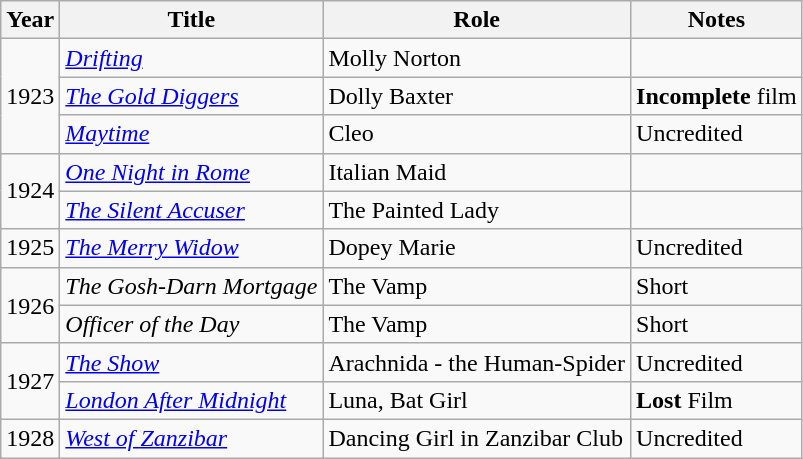<table class="wikitable">
<tr>
<th>Year</th>
<th>Title</th>
<th>Role</th>
<th>Notes</th>
</tr>
<tr>
<td rowspan=3>1923</td>
<td><em><a href='#'>Drifting</a></em></td>
<td>Molly Norton</td>
<td></td>
</tr>
<tr>
<td><em><a href='#'>The Gold Diggers</a></em></td>
<td>Dolly Baxter</td>
<td><strong>Incomplete</strong> film</td>
</tr>
<tr>
<td><em><a href='#'>Maytime</a></em></td>
<td>Cleo</td>
<td>Uncredited</td>
</tr>
<tr>
<td rowspan=2>1924</td>
<td><em><a href='#'>One Night in Rome</a></em></td>
<td>Italian Maid</td>
<td></td>
</tr>
<tr>
<td><em><a href='#'>The Silent Accuser</a></em></td>
<td>The Painted Lady</td>
<td></td>
</tr>
<tr>
<td>1925</td>
<td><em><a href='#'>The Merry Widow</a></em></td>
<td>Dopey Marie</td>
<td>Uncredited</td>
</tr>
<tr>
<td rowspan=2>1926</td>
<td><em>The Gosh-Darn Mortgage </em></td>
<td>The Vamp</td>
<td>Short</td>
</tr>
<tr>
<td><em>Officer of the Day</em></td>
<td>The Vamp</td>
<td>Short</td>
</tr>
<tr>
<td rowspan=2>1927</td>
<td><em><a href='#'>The Show</a></em></td>
<td>Arachnida - the Human-Spider</td>
<td>Uncredited</td>
</tr>
<tr>
<td><em><a href='#'>London After Midnight</a></em></td>
<td>Luna, Bat Girl</td>
<td><strong>Lost</strong> Film</td>
</tr>
<tr>
<td>1928</td>
<td><em><a href='#'>West of Zanzibar</a></em></td>
<td>Dancing Girl in Zanzibar Club</td>
<td>Uncredited</td>
</tr>
</table>
